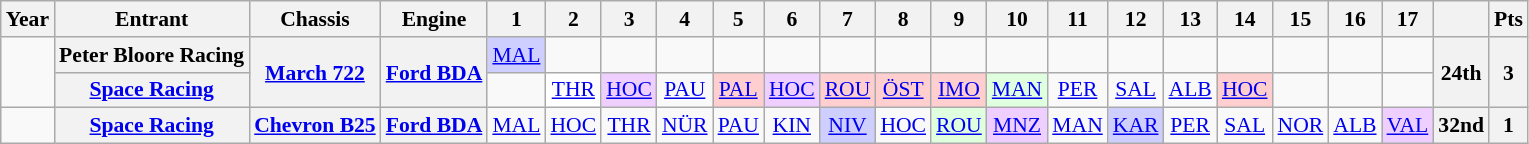<table class="wikitable" style="text-align:center; font-size:90%">
<tr>
<th>Year</th>
<th>Entrant</th>
<th>Chassis</th>
<th>Engine</th>
<th>1</th>
<th>2</th>
<th>3</th>
<th>4</th>
<th>5</th>
<th>6</th>
<th>7</th>
<th>8</th>
<th>9</th>
<th>10</th>
<th>11</th>
<th>12</th>
<th>13</th>
<th>14</th>
<th>15</th>
<th>16</th>
<th>17</th>
<th></th>
<th>Pts</th>
</tr>
<tr>
<td rowspan=2></td>
<th>Peter Bloore Racing</th>
<th rowspan=2><a href='#'>March 722</a></th>
<th rowspan=2><a href='#'>Ford BDA</a></th>
<td style="background:#cfcfff;"><a href='#'>MAL</a><br></td>
<td></td>
<td></td>
<td></td>
<td></td>
<td></td>
<td></td>
<td></td>
<td></td>
<td></td>
<td></td>
<td></td>
<td></td>
<td></td>
<td></td>
<td></td>
<td></td>
<th rowspan=2>24th</th>
<th rowspan=2>3</th>
</tr>
<tr>
<th><a href='#'>Space Racing</a></th>
<td></td>
<td style="background:#FFFFFF;"><a href='#'>THR</a><br></td>
<td style="background:#EFCFFF;"><a href='#'>HOC</a><br></td>
<td><a href='#'>PAU</a></td>
<td style="background:#ffcfcf;"><a href='#'>PAL</a><br></td>
<td style="background:#EFCFFF;"><a href='#'>HOC</a><br></td>
<td style="background:#ffcfcf;"><a href='#'>ROU</a><br></td>
<td style="background:#ffcfcf;"><a href='#'>ÖST</a><br></td>
<td style="background:#ffcfcf;"><a href='#'>IMO</a><br></td>
<td style="background:#DFFFDF;"><a href='#'>MAN</a><br></td>
<td><a href='#'>PER</a></td>
<td><a href='#'>SAL</a></td>
<td><a href='#'>ALB</a></td>
<td style="background:#ffcfcf;"><a href='#'>HOC</a><br></td>
<td></td>
<td></td>
<td></td>
</tr>
<tr>
<td></td>
<th><a href='#'>Space Racing</a></th>
<th><a href='#'>Chevron B25</a></th>
<th><a href='#'>Ford BDA</a></th>
<td><a href='#'>MAL</a></td>
<td><a href='#'>HOC</a></td>
<td><a href='#'>THR</a></td>
<td><a href='#'>NÜR</a></td>
<td><a href='#'>PAU</a></td>
<td><a href='#'>KIN</a></td>
<td style="background:#cfcfff;"><a href='#'>NIV</a><br></td>
<td><a href='#'>HOC</a></td>
<td style="background:#DFFFDF;"><a href='#'>ROU</a><br><small></small></td>
<td style="background:#EFCFFF;"><a href='#'>MNZ</a><br></td>
<td><a href='#'>MAN</a></td>
<td style="background:#cfcfff;"><a href='#'>KAR</a><br></td>
<td><a href='#'>PER</a></td>
<td><a href='#'>SAL</a></td>
<td><a href='#'>NOR</a></td>
<td><a href='#'>ALB</a></td>
<td style="background:#EFCFFF;"><a href='#'>VAL</a><br></td>
<th>32nd</th>
<th>1</th>
</tr>
</table>
